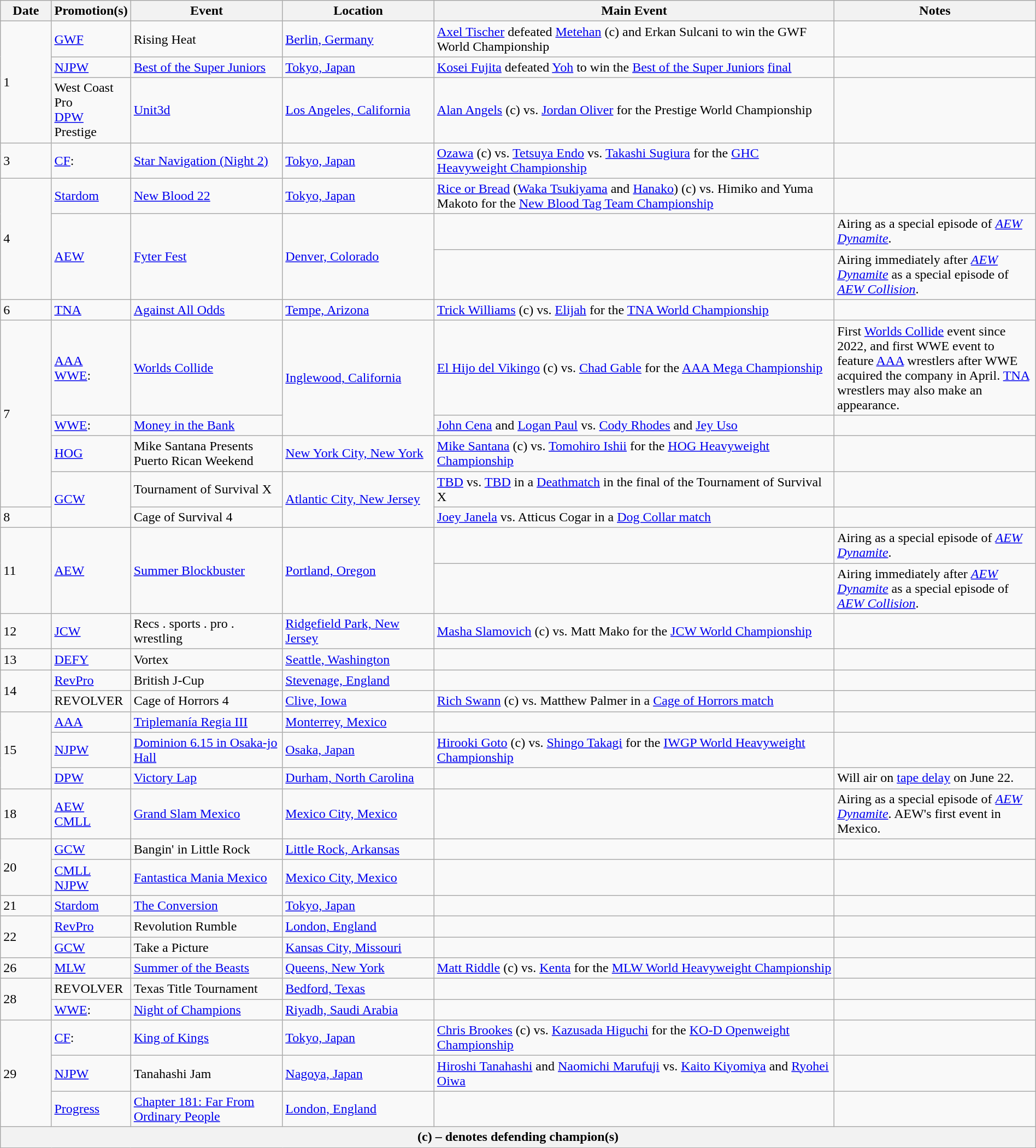<table class="wikitable" style="width:100%;">
<tr>
<th width="5%">Date</th>
<th width="5%">Promotion(s)</th>
<th style="width:15%;">Event</th>
<th style="width:15%;">Location</th>
<th style="width:40%;">Main Event</th>
<th style="width:20%;">Notes</th>
</tr>
<tr>
<td rowspan=3>1</td>
<td><a href='#'>GWF</a></td>
<td>Rising Heat</td>
<td><a href='#'>Berlin, Germany</a></td>
<td><a href='#'>Axel Tischer</a> defeated <a href='#'>Metehan</a> (c) and Erkan Sulcani to win the GWF World Championship</td>
<td></td>
</tr>
<tr>
<td><a href='#'>NJPW</a></td>
<td><a href='#'>Best of the Super Juniors</a><br></td>
<td><a href='#'>Tokyo, Japan</a></td>
<td><a href='#'>Kosei Fujita</a> defeated <a href='#'>Yoh</a> to win the <a href='#'>Best of the Super Juniors</a> <a href='#'>final</a></td>
<td></td>
</tr>
<tr>
<td>West Coast Pro<br><a href='#'>DPW</a><br>Prestige</td>
<td><a href='#'>Unit3d</a></td>
<td><a href='#'>Los Angeles, California</a></td>
<td><a href='#'>Alan Angels</a> (c) vs. <a href='#'>Jordan Oliver</a> for the Prestige World Championship</td>
<td></td>
</tr>
<tr>
<td>3</td>
<td><a href='#'>CF</a>:</td>
<td><a href='#'>Star Navigation (Night 2)</a></td>
<td><a href='#'>Tokyo, Japan</a></td>
<td><a href='#'>Ozawa</a> (c) vs. <a href='#'>Tetsuya Endo</a> vs. <a href='#'>Takashi Sugiura</a> for the <a href='#'>GHC Heavyweight Championship</a></td>
<td></td>
</tr>
<tr>
<td rowspan=3>4</td>
<td><a href='#'>Stardom</a></td>
<td><a href='#'>New Blood 22</a></td>
<td><a href='#'>Tokyo, Japan</a></td>
<td><a href='#'>Rice or Bread</a> (<a href='#'>Waka Tsukiyama</a> and <a href='#'>Hanako</a>) (c) vs. Himiko and Yuma Makoto for the <a href='#'>New Blood Tag Team Championship</a></td>
<td></td>
</tr>
<tr>
<td rowspan=2><a href='#'>AEW</a></td>
<td rowspan=2><a href='#'>Fyter Fest</a></td>
<td rowspan=2><a href='#'>Denver, Colorado</a></td>
<td></td>
<td>Airing as a special episode of <em><a href='#'>AEW Dynamite</a></em>.</td>
</tr>
<tr>
<td></td>
<td>Airing immediately after <em><a href='#'>AEW Dynamite</a></em> as a special episode of <em><a href='#'>AEW Collision</a></em>.</td>
</tr>
<tr>
<td>6</td>
<td><a href='#'>TNA</a></td>
<td><a href='#'>Against All Odds</a></td>
<td><a href='#'>Tempe, Arizona</a></td>
<td><a href='#'>Trick Williams</a> (c) vs. <a href='#'>Elijah</a> for the <a href='#'>TNA World Championship</a></td>
<td></td>
</tr>
<tr>
<td rowspan=4>7</td>
<td><a href='#'>AAA</a><br><a href='#'>WWE</a>:</td>
<td><a href='#'>Worlds Collide</a></td>
<td rowspan=2><a href='#'>Inglewood, California</a></td>
<td><a href='#'>El Hijo del Vikingo</a> (c) vs. <a href='#'>Chad Gable</a> for the <a href='#'>AAA Mega Championship</a></td>
<td>First <a href='#'>Worlds Collide</a> event since 2022, and first WWE event to feature <a href='#'>AAA</a> wrestlers after WWE acquired the company in April. <a href='#'>TNA</a> wrestlers may also make an appearance.</td>
</tr>
<tr>
<td><a href='#'>WWE</a>:</td>
<td><a href='#'>Money in the Bank</a></td>
<td><a href='#'>John Cena</a> and <a href='#'>Logan Paul</a> vs. <a href='#'>Cody Rhodes</a> and <a href='#'>Jey Uso</a></td>
<td></td>
</tr>
<tr>
<td><a href='#'>HOG</a></td>
<td>Mike Santana Presents Puerto Rican Weekend</td>
<td><a href='#'>New York City, New York</a></td>
<td><a href='#'>Mike Santana</a> (c) vs. <a href='#'>Tomohiro Ishii</a> for the <a href='#'>HOG Heavyweight Championship</a></td>
<td></td>
</tr>
<tr>
<td rowspan=2><a href='#'>GCW</a></td>
<td>Tournament of Survival X</td>
<td rowspan=2><a href='#'>Atlantic City, New Jersey</a></td>
<td><a href='#'>TBD</a> vs. <a href='#'>TBD</a> in a <a href='#'>Deathmatch</a> in the final of the Tournament of Survival X</td>
<td></td>
</tr>
<tr>
<td>8</td>
<td>Cage of Survival 4</td>
<td><a href='#'>Joey Janela</a> vs. Atticus Cogar in a <a href='#'>Dog Collar match</a></td>
<td></td>
</tr>
<tr>
<td rowspan=2>11</td>
<td rowspan=2><a href='#'>AEW</a></td>
<td rowspan=2><a href='#'>Summer Blockbuster</a></td>
<td rowspan=2><a href='#'>Portland, Oregon</a></td>
<td></td>
<td>Airing as a special episode of <em><a href='#'>AEW Dynamite</a></em>.</td>
</tr>
<tr>
<td></td>
<td>Airing immediately after <em><a href='#'>AEW Dynamite</a></em> as a special episode of <em><a href='#'>AEW Collision</a></em>.</td>
</tr>
<tr>
<td>12</td>
<td><a href='#'>JCW</a></td>
<td>Recs . sports . pro . wrestling</td>
<td><a href='#'>Ridgefield Park, New Jersey</a></td>
<td><a href='#'>Masha Slamovich</a> (c) vs. Matt Mako for the <a href='#'>JCW World Championship</a></td>
<td></td>
</tr>
<tr>
<td>13</td>
<td><a href='#'>DEFY</a></td>
<td>Vortex</td>
<td><a href='#'>Seattle, Washington</a></td>
<td></td>
<td></td>
</tr>
<tr>
<td rowspan=2>14</td>
<td><a href='#'>RevPro</a></td>
<td>British J-Cup</td>
<td><a href='#'>Stevenage, England</a></td>
<td></td>
<td></td>
</tr>
<tr>
<td>REVOLVER</td>
<td>Cage of Horrors 4</td>
<td><a href='#'>Clive, Iowa</a></td>
<td><a href='#'>Rich Swann</a> (c) vs. Matthew Palmer in a <a href='#'>Cage of Horrors match</a></td>
<td></td>
</tr>
<tr>
<td rowspan=3>15</td>
<td><a href='#'>AAA</a></td>
<td><a href='#'>Triplemanía Regia III</a></td>
<td><a href='#'>Monterrey, Mexico</a></td>
<td></td>
<td></td>
</tr>
<tr>
<td><a href='#'>NJPW</a></td>
<td><a href='#'>Dominion 6.15 in Osaka-jo Hall</a></td>
<td><a href='#'>Osaka, Japan</a></td>
<td><a href='#'>Hirooki Goto</a> (c) vs. <a href='#'>Shingo Takagi</a> for the <a href='#'>IWGP World Heavyweight Championship</a></td>
<td></td>
</tr>
<tr>
<td><a href='#'>DPW</a></td>
<td><a href='#'>Victory Lap</a></td>
<td><a href='#'>Durham, North Carolina</a></td>
<td></td>
<td>Will air on <a href='#'>tape delay</a> on June 22.</td>
</tr>
<tr>
<td>18</td>
<td><a href='#'>AEW</a><br><a href='#'>CMLL</a></td>
<td><a href='#'>Grand Slam Mexico</a></td>
<td><a href='#'>Mexico City, Mexico</a></td>
<td></td>
<td>Airing as a special episode of <em><a href='#'>AEW Dynamite</a></em>. AEW's first event in Mexico.</td>
</tr>
<tr>
<td rowspan=2>20</td>
<td><a href='#'>GCW</a></td>
<td>Bangin' in Little Rock</td>
<td><a href='#'>Little Rock, Arkansas</a></td>
<td></td>
<td></td>
</tr>
<tr>
<td><a href='#'>CMLL</a><br><a href='#'>NJPW</a></td>
<td><a href='#'>Fantastica Mania Mexico</a></td>
<td><a href='#'>Mexico City, Mexico</a></td>
<td></td>
<td></td>
</tr>
<tr>
<td>21</td>
<td><a href='#'>Stardom</a></td>
<td><a href='#'>The Conversion</a></td>
<td><a href='#'>Tokyo, Japan</a></td>
<td></td>
<td></td>
</tr>
<tr>
<td rowspan=2>22</td>
<td><a href='#'>RevPro</a></td>
<td>Revolution Rumble</td>
<td><a href='#'>London, England</a></td>
<td></td>
<td></td>
</tr>
<tr>
<td><a href='#'>GCW</a></td>
<td>Take a Picture</td>
<td><a href='#'>Kansas City, Missouri</a></td>
<td></td>
<td></td>
</tr>
<tr>
<td>26</td>
<td><a href='#'>MLW</a></td>
<td><a href='#'>Summer of the Beasts</a></td>
<td><a href='#'>Queens, New York</a></td>
<td><a href='#'>Matt Riddle</a> (c) vs. <a href='#'>Kenta</a> for the <a href='#'>MLW World Heavyweight Championship</a></td>
<td></td>
</tr>
<tr>
<td rowspan=2>28</td>
<td>REVOLVER</td>
<td>Texas Title Tournament</td>
<td><a href='#'>Bedford, Texas</a></td>
<td></td>
<td></td>
</tr>
<tr>
<td><a href='#'>WWE</a>:</td>
<td><a href='#'>Night of Champions</a></td>
<td><a href='#'>Riyadh, Saudi Arabia</a></td>
<td></td>
<td></td>
</tr>
<tr>
<td rowspan=3>29</td>
<td><a href='#'>CF</a>:</td>
<td><a href='#'>King of Kings</a></td>
<td><a href='#'>Tokyo, Japan</a></td>
<td><a href='#'>Chris Brookes</a> (c) vs. <a href='#'>Kazusada Higuchi</a> for the <a href='#'>KO-D Openweight Championship</a></td>
<td></td>
</tr>
<tr>
<td><a href='#'>NJPW</a></td>
<td>Tanahashi Jam</td>
<td><a href='#'>Nagoya, Japan</a></td>
<td><a href='#'>Hiroshi Tanahashi</a> and <a href='#'>Naomichi Marufuji</a> vs. <a href='#'>Kaito Kiyomiya</a> and <a href='#'>Ryohei Oiwa</a></td>
<td></td>
</tr>
<tr>
<td><a href='#'>Progress</a></td>
<td><a href='#'>Chapter 181: Far From Ordinary People</a></td>
<td><a href='#'>London, England</a></td>
<td></td>
<td></td>
</tr>
<tr>
<th colspan="6">(c) – denotes defending champion(s)</th>
</tr>
</table>
